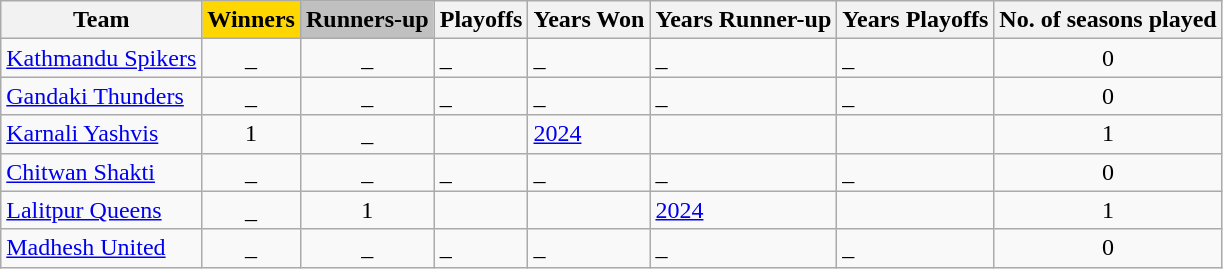<table class="wikitable">
<tr>
<th><strong>Team</strong></th>
<th style="background:gold"><strong>Winners</strong></th>
<th style="background:silver">Runners-up</th>
<th><strong>Playoffs</strong></th>
<th>Years Won</th>
<th>Years Runner-up</th>
<th>Years Playoffs</th>
<th><strong>No. of seasons played</strong></th>
</tr>
<tr>
<td><a href='#'>Kathmandu Spikers</a></td>
<td align=center>_</td>
<td align=center>_</td>
<td>_</td>
<td>_</td>
<td>_</td>
<td>_</td>
<td align="center">0</td>
</tr>
<tr>
<td><a href='#'>Gandaki Thunders</a></td>
<td align=center>_</td>
<td align=center>_</td>
<td>_</td>
<td>_</td>
<td>_</td>
<td>_</td>
<td align="center">0</td>
</tr>
<tr>
<td><a href='#'>Karnali Yashvis</a></td>
<td align=center>1</td>
<td align=center>_</td>
<td></td>
<td><a href='#'>2024</a></td>
<td></td>
<td></td>
<td align="center">1</td>
</tr>
<tr>
<td><a href='#'>Chitwan Shakti</a></td>
<td align=center>_</td>
<td align=center>_</td>
<td>_</td>
<td>_</td>
<td>_</td>
<td>_</td>
<td align="center">0</td>
</tr>
<tr>
<td><a href='#'>Lalitpur Queens</a></td>
<td align=center>_</td>
<td align=center>1</td>
<td></td>
<td></td>
<td><a href='#'>2024</a></td>
<td></td>
<td align="center">1</td>
</tr>
<tr>
<td><a href='#'>Madhesh United</a></td>
<td align=center>_</td>
<td align=center>_</td>
<td>_</td>
<td>_</td>
<td>_</td>
<td>_</td>
<td align="center">0</td>
</tr>
</table>
